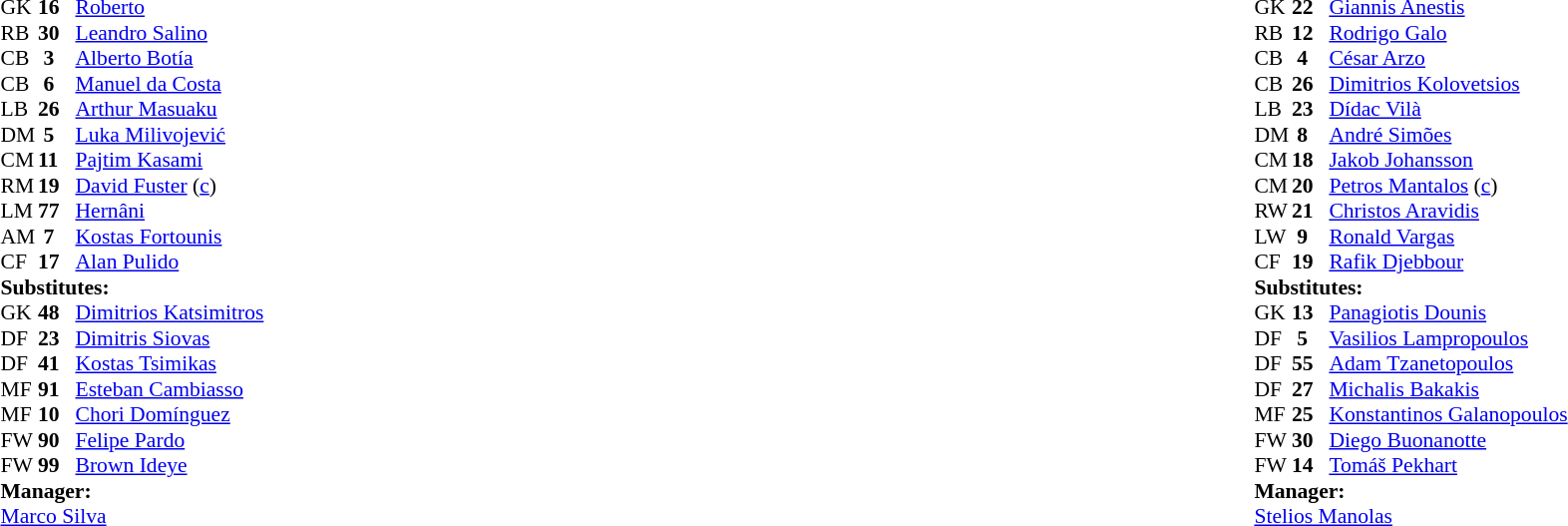<table width="100%">
<tr>
<td valign="top" width="50%"><br><table style="font-size: 90%" cellspacing="0" cellpadding="0">
<tr>
<th width="25"></th>
<th width="25"></th>
</tr>
<tr>
<td>GK</td>
<td><strong>16</strong></td>
<td> <a href='#'>Roberto</a></td>
</tr>
<tr>
<td>RB</td>
<td><strong>30</strong></td>
<td> <a href='#'>Leandro Salino</a></td>
</tr>
<tr>
<td>CB</td>
<td><strong> 3</strong></td>
<td> <a href='#'>Alberto Botía</a></td>
<td></td>
</tr>
<tr>
<td>CB</td>
<td><strong> 6</strong></td>
<td> <a href='#'>Manuel da Costa</a></td>
</tr>
<tr>
<td>LB</td>
<td><strong>26</strong></td>
<td> <a href='#'>Arthur Masuaku</a></td>
</tr>
<tr>
<td>DM</td>
<td><strong> 5</strong></td>
<td> <a href='#'>Luka Milivojević</a></td>
<td></td>
</tr>
<tr>
<td>CM</td>
<td><strong>11</strong></td>
<td> <a href='#'>Pajtim Kasami</a></td>
<td></td>
<td></td>
</tr>
<tr>
<td>RM</td>
<td><strong>19</strong></td>
<td> <a href='#'>David Fuster</a> (<a href='#'>c</a>)</td>
<td></td>
<td></td>
</tr>
<tr>
<td>LM</td>
<td><strong>77</strong></td>
<td> <a href='#'>Hernâni</a></td>
<td></td>
<td></td>
</tr>
<tr>
<td>AM</td>
<td><strong> 7</strong></td>
<td> <a href='#'>Kostas Fortounis</a></td>
</tr>
<tr>
<td>CF</td>
<td><strong>17</strong></td>
<td> <a href='#'>Alan Pulido</a></td>
</tr>
<tr>
<td colspan=4><strong>Substitutes:</strong></td>
</tr>
<tr>
<td>GK</td>
<td><strong>48</strong></td>
<td> <a href='#'>Dimitrios Katsimitros</a></td>
</tr>
<tr>
<td>DF</td>
<td><strong>23</strong></td>
<td> <a href='#'>Dimitris Siovas</a></td>
</tr>
<tr>
<td>DF</td>
<td><strong>41</strong></td>
<td> <a href='#'>Kostas Tsimikas</a></td>
</tr>
<tr>
<td>MF</td>
<td><strong>91</strong></td>
<td> <a href='#'>Esteban Cambiasso</a></td>
</tr>
<tr>
<td>MF</td>
<td><strong>10</strong></td>
<td> <a href='#'>Chori Domínguez</a></td>
<td></td>
<td></td>
</tr>
<tr>
<td>FW</td>
<td><strong>90</strong></td>
<td> <a href='#'>Felipe Pardo</a></td>
<td></td>
<td></td>
</tr>
<tr>
<td>FW</td>
<td><strong>99</strong></td>
<td> <a href='#'>Brown Ideye</a></td>
<td></td>
<td></td>
</tr>
<tr>
<td colspan=4><strong>Manager:</strong></td>
</tr>
<tr>
<td colspan="4"> <a href='#'>Marco Silva</a></td>
</tr>
</table>
</td>
<td valign="top" width="50%"><br><table style="font-size: 90%" cellspacing="0" cellpadding="0" align="center">
<tr>
<th width="25"></th>
<th width="25"></th>
</tr>
<tr>
<td>GK</td>
<td><strong>22</strong></td>
<td> <a href='#'>Giannis Anestis</a></td>
</tr>
<tr>
<td>RB</td>
<td><strong>12</strong></td>
<td> <a href='#'>Rodrigo Galo</a></td>
</tr>
<tr>
<td>CB</td>
<td><strong> 4</strong></td>
<td> <a href='#'>César Arzo</a></td>
</tr>
<tr>
<td>CB</td>
<td><strong>26</strong></td>
<td> <a href='#'>Dimitrios Kolovetsios</a></td>
</tr>
<tr>
<td>LB</td>
<td><strong>23</strong></td>
<td> <a href='#'>Dídac Vilà</a></td>
<td></td>
</tr>
<tr>
<td>DM</td>
<td><strong> 8</strong></td>
<td> <a href='#'>André Simões</a></td>
<td></td>
</tr>
<tr>
<td>CM</td>
<td><strong>18</strong></td>
<td> <a href='#'>Jakob Johansson</a></td>
</tr>
<tr>
<td>CM</td>
<td><strong>20</strong></td>
<td> <a href='#'>Petros Mantalos</a> (<a href='#'>c</a>)</td>
<td></td>
<td> </td>
</tr>
<tr>
<td>RW</td>
<td><strong>21</strong></td>
<td> <a href='#'>Christos Aravidis</a></td>
<td></td>
<td> </td>
</tr>
<tr>
<td>LW</td>
<td><strong> 9</strong></td>
<td> <a href='#'>Ronald Vargas</a></td>
<td></td>
<td> </td>
</tr>
<tr>
<td>CF</td>
<td><strong>19</strong></td>
<td> <a href='#'>Rafik Djebbour</a></td>
</tr>
<tr>
<td colspan=4><strong>Substitutes:</strong></td>
</tr>
<tr>
<td>GK</td>
<td><strong>13</strong></td>
<td> <a href='#'>Panagiotis Dounis</a></td>
</tr>
<tr>
<td>DF</td>
<td><strong> 5</strong></td>
<td> <a href='#'>Vasilios Lampropoulos</a></td>
</tr>
<tr>
<td>DF</td>
<td><strong>55</strong></td>
<td> <a href='#'>Adam Tzanetopoulos</a></td>
<td></td>
<td> </td>
</tr>
<tr>
<td>DF</td>
<td><strong>27</strong></td>
<td> <a href='#'>Michalis Bakakis</a></td>
<td></td>
<td> </td>
</tr>
<tr>
<td>MF</td>
<td><strong>25</strong></td>
<td> <a href='#'>Konstantinos Galanopoulos</a></td>
</tr>
<tr>
<td>FW</td>
<td><strong>30</strong></td>
<td> <a href='#'>Diego Buonanotte</a></td>
</tr>
<tr>
<td>FW</td>
<td><strong>14</strong></td>
<td> <a href='#'>Tomáš Pekhart</a></td>
<td></td>
<td> </td>
</tr>
<tr>
<td colspan=4><strong>Manager:</strong></td>
</tr>
<tr>
<td colspan="4"> <a href='#'>Stelios Manolas</a></td>
</tr>
</table>
</td>
</tr>
</table>
